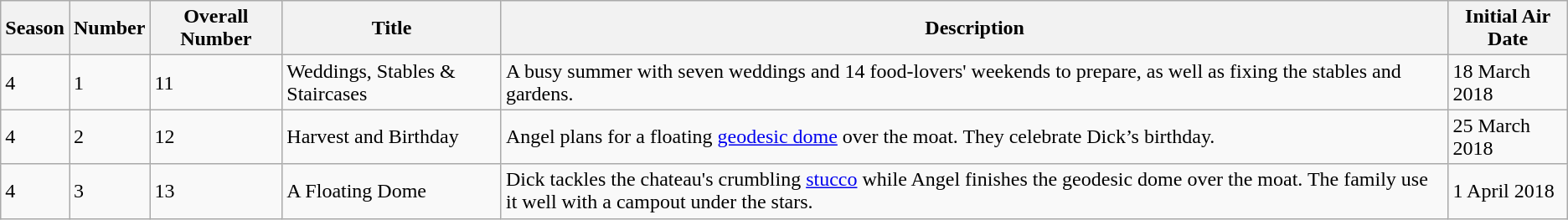<table class="wikitable">
<tr>
<th>Season</th>
<th>Number</th>
<th>Overall Number</th>
<th>Title</th>
<th>Description</th>
<th>Initial Air Date</th>
</tr>
<tr>
<td>4</td>
<td>1</td>
<td>11</td>
<td>Weddings, Stables & Staircases</td>
<td>A busy summer with seven weddings and 14 food-lovers' weekends to prepare, as well as fixing the stables and gardens.</td>
<td>18 March 2018</td>
</tr>
<tr>
<td>4</td>
<td>2</td>
<td>12</td>
<td>Harvest and Birthday</td>
<td>Angel plans for a floating <a href='#'>geodesic dome</a> over the moat. They celebrate Dick’s birthday.</td>
<td>25 March 2018</td>
</tr>
<tr>
<td>4</td>
<td>3</td>
<td>13</td>
<td>A Floating Dome</td>
<td>Dick tackles the chateau's crumbling <a href='#'>stucco</a> while Angel finishes the geodesic dome over the moat. The family use it well with a campout under the stars.</td>
<td>1 April 2018</td>
</tr>
</table>
